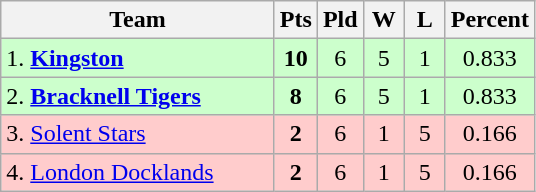<table class="wikitable" style="text-align: center;">
<tr>
<th width="175">Team</th>
<th width="20" abbr="Points">Pts</th>
<th width="20" abbr="Played">Pld</th>
<th width="20" abbr="Won">W</th>
<th width="20" abbr="Lost">L</th>
<th width="20" abbr="Percentage">Percent</th>
</tr>
<tr style="background: #ccffcc;">
<td style="text-align:left;">1. <strong><a href='#'>Kingston</a></strong></td>
<td><strong>10</strong></td>
<td>6</td>
<td>5</td>
<td>1</td>
<td>0.833</td>
</tr>
<tr style="background: #ccffcc;">
<td style="text-align:left;">2. <strong><a href='#'>Bracknell Tigers</a></strong></td>
<td><strong>8</strong></td>
<td>6</td>
<td>5</td>
<td>1</td>
<td>0.833</td>
</tr>
<tr style="background: #ffcccc;">
<td style="text-align:left;">3. <a href='#'>Solent Stars</a></td>
<td><strong>2</strong></td>
<td>6</td>
<td>1</td>
<td>5</td>
<td>0.166</td>
</tr>
<tr style="background: #ffcccc;">
<td style="text-align:left;">4. <a href='#'>London Docklands</a></td>
<td><strong>2</strong></td>
<td>6</td>
<td>1</td>
<td>5</td>
<td>0.166</td>
</tr>
</table>
